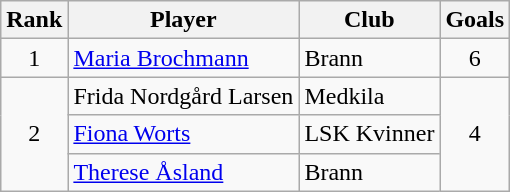<table class="wikitable" style="text-align:center">
<tr>
<th>Rank</th>
<th>Player</th>
<th>Club</th>
<th>Goals</th>
</tr>
<tr>
<td rowspan="1">1</td>
<td align=left> <a href='#'>Maria Brochmann</a></td>
<td align=left>Brann</td>
<td rowspan="1">6</td>
</tr>
<tr>
<td rowspan="3">2</td>
<td align=left> Frida Nordgård Larsen</td>
<td align=left>Medkila</td>
<td rowspan="3">4</td>
</tr>
<tr>
<td align=left> <a href='#'>Fiona Worts</a></td>
<td align=left>LSK Kvinner</td>
</tr>
<tr>
<td align=left> <a href='#'>Therese Åsland</a></td>
<td align=left>Brann</td>
</tr>
</table>
